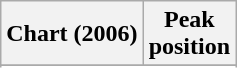<table class="wikitable sortable plainrowheaders" style="text-align:center">
<tr>
<th scope="col">Chart (2006)</th>
<th scope="col">Peak<br> position</th>
</tr>
<tr>
</tr>
<tr>
</tr>
</table>
